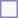<table style="border:1px solid #8888aa; background-color:#f7f8ff; padding:5px; font-size:95%; margin: 0px 12px 12px 0px;">
</table>
